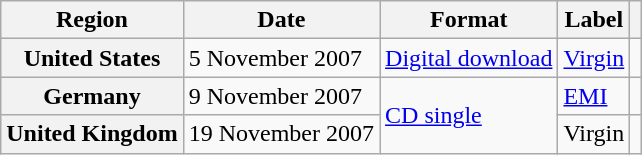<table class="wikitable plainrowheaders">
<tr>
<th scope="col">Region</th>
<th scope="col">Date</th>
<th scope="col">Format</th>
<th scope="col">Label</th>
<th scope="col"></th>
</tr>
<tr>
<th scope="row">United States</th>
<td>5 November 2007</td>
<td><a href='#'>Digital download</a></td>
<td><a href='#'>Virgin</a></td>
<td></td>
</tr>
<tr>
<th scope="row">Germany</th>
<td>9 November 2007</td>
<td rowspan="2"><a href='#'>CD single</a></td>
<td><a href='#'>EMI</a></td>
<td></td>
</tr>
<tr>
<th scope="row">United Kingdom</th>
<td>19 November 2007</td>
<td>Virgin</td>
<td></td>
</tr>
</table>
